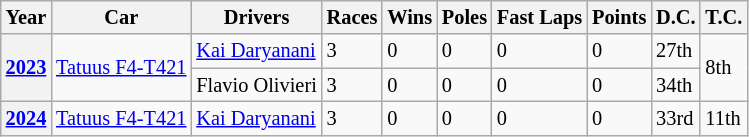<table class="wikitable" style="font-size: 85%">
<tr>
<th>Year</th>
<th>Car</th>
<th>Drivers</th>
<th>Races</th>
<th>Wins</th>
<th>Poles</th>
<th>Fast Laps</th>
<th>Points</th>
<th>D.C.</th>
<th>T.C.</th>
</tr>
<tr>
<th rowspan="2"><a href='#'>2023</a></th>
<td rowspan="2"><a href='#'>Tatuus F4-T421</a></td>
<td> <a href='#'>Kai Daryanani</a></td>
<td>3</td>
<td>0</td>
<td>0</td>
<td>0</td>
<td>0</td>
<td>27th</td>
<td rowspan="2">8th</td>
</tr>
<tr>
<td> Flavio Olivieri</td>
<td>3</td>
<td>0</td>
<td>0</td>
<td>0</td>
<td>0</td>
<td>34th</td>
</tr>
<tr>
<th><a href='#'>2024</a></th>
<td><a href='#'>Tatuus F4-T421</a></td>
<td> <a href='#'>Kai Daryanani</a></td>
<td>3</td>
<td>0</td>
<td>0</td>
<td>0</td>
<td>0</td>
<td>33rd</td>
<td>11th</td>
</tr>
</table>
